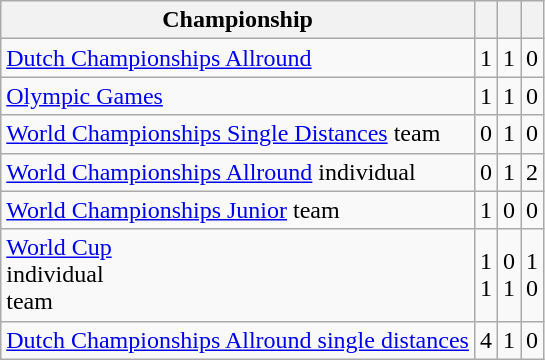<table class="wikitable">
<tr>
<th>Championship</th>
<th></th>
<th></th>
<th></th>
</tr>
<tr>
<td><a href='#'>Dutch Championships Allround</a></td>
<td>1</td>
<td>1</td>
<td>0</td>
</tr>
<tr>
<td><a href='#'>Olympic Games</a></td>
<td>1</td>
<td>1</td>
<td>0</td>
</tr>
<tr>
<td><a href='#'>World Championships Single Distances</a> team</td>
<td>0</td>
<td>1</td>
<td>0</td>
</tr>
<tr>
<td><a href='#'>World Championships Allround</a> individual</td>
<td>0</td>
<td>1</td>
<td>2</td>
</tr>
<tr>
<td><a href='#'>World Championships Junior</a> team</td>
<td>1</td>
<td>0</td>
<td>0</td>
</tr>
<tr>
<td><a href='#'>World Cup</a> <br> individual <br> team</td>
<td>1 <br> 1</td>
<td>0 <br> 1</td>
<td>1 <br> 0</td>
</tr>
<tr>
<td><a href='#'>Dutch Championships Allround single distances</a></td>
<td>4</td>
<td>1</td>
<td>0</td>
</tr>
</table>
